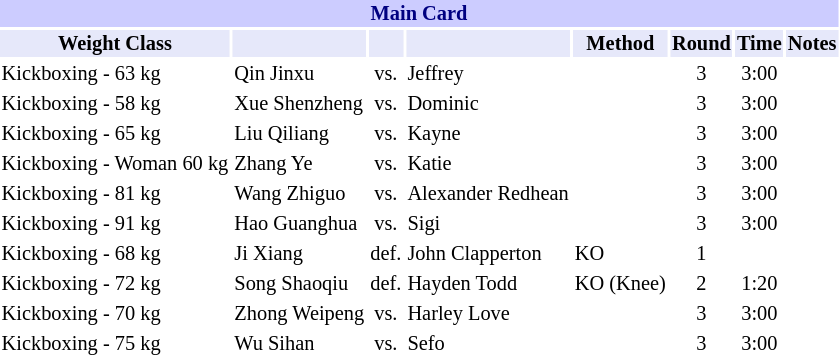<table class="toccolours" style="font-size: 85%;">
<tr>
<th colspan="8" style="background-color: #ccf; color: #000080; text-align: center;"><strong>Main Card</strong></th>
</tr>
<tr>
<th colspan="1" style="background-color: #E6E8FA; color: #000000; text-align: center;">Weight Class</th>
<th colspan="1" style="background-color: #E6E8FA; color: #000000; text-align: center;"></th>
<th colspan="1" style="background-color: #E6E8FA; color: #000000; text-align: center;"></th>
<th colspan="1" style="background-color: #E6E8FA; color: #000000; text-align: center;"></th>
<th colspan="1" style="background-color: #E6E8FA; color: #000000; text-align: center;">Method</th>
<th colspan="1" style="background-color: #E6E8FA; color: #000000; text-align: center;">Round</th>
<th colspan="1" style="background-color: #E6E8FA; color: #000000; text-align: center;">Time</th>
<th colspan="1" style="background-color: #E6E8FA; color: #000000; text-align: center;">Notes</th>
</tr>
<tr>
<td>Kickboxing - 63 kg</td>
<td> Qin Jinxu</td>
<td align=center>vs.</td>
<td> Jeffrey</td>
<td></td>
<td align=center>3</td>
<td align=center>3:00</td>
<td></td>
</tr>
<tr>
<td>Kickboxing - 58 kg</td>
<td> Xue Shenzheng</td>
<td align=center>vs.</td>
<td> Dominic</td>
<td></td>
<td align=center>3</td>
<td align=center>3:00</td>
<td></td>
</tr>
<tr>
<td>Kickboxing - 65 kg</td>
<td> Liu Qiliang</td>
<td align=center>vs.</td>
<td> Kayne</td>
<td></td>
<td align=center>3</td>
<td align=center>3:00</td>
<td></td>
</tr>
<tr>
<td>Kickboxing - Woman 60 kg</td>
<td> Zhang Ye</td>
<td align=center>vs.</td>
<td> Katie</td>
<td></td>
<td align=center>3</td>
<td align=center>3:00</td>
<td></td>
</tr>
<tr>
<td>Kickboxing - 81 kg</td>
<td> Wang Zhiguo</td>
<td align=center>vs.</td>
<td> Alexander Redhean</td>
<td></td>
<td align=center>3</td>
<td align=center>3:00</td>
<td></td>
</tr>
<tr>
<td>Kickboxing - 91 kg</td>
<td> Hao Guanghua</td>
<td align=center>vs.</td>
<td> Sigi</td>
<td></td>
<td align=center>3</td>
<td align=center>3:00</td>
<td></td>
</tr>
<tr>
<td>Kickboxing - 68 kg</td>
<td> Ji Xiang</td>
<td align=center>def.</td>
<td> John Clapperton</td>
<td>KO</td>
<td align=center>1</td>
<td align=center></td>
<td></td>
</tr>
<tr>
<td>Kickboxing - 72 kg</td>
<td> Song Shaoqiu</td>
<td align=center>def.</td>
<td> Hayden Todd</td>
<td>KO (Knee)</td>
<td align=center>2</td>
<td align=center>1:20</td>
<td></td>
</tr>
<tr>
<td>Kickboxing - 70 kg</td>
<td> Zhong Weipeng</td>
<td align=center>vs.</td>
<td> Harley Love</td>
<td></td>
<td align=center>3</td>
<td align=center>3:00</td>
<td></td>
</tr>
<tr>
<td>Kickboxing - 75 kg</td>
<td> Wu Sihan</td>
<td align=center>vs.</td>
<td> Sefo</td>
<td></td>
<td align=center>3</td>
<td align=center>3:00</td>
<td></td>
</tr>
<tr>
</tr>
</table>
